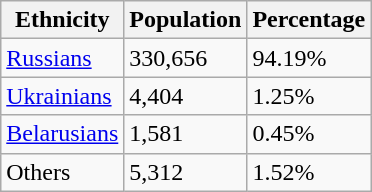<table class="wikitable">
<tr>
<th>Ethnicity</th>
<th>Population</th>
<th>Percentage</th>
</tr>
<tr>
<td><a href='#'>Russians</a></td>
<td>330,656</td>
<td>94.19%</td>
</tr>
<tr>
<td><a href='#'>Ukrainians</a></td>
<td>4,404</td>
<td>1.25%</td>
</tr>
<tr>
<td><a href='#'>Belarusians</a></td>
<td>1,581</td>
<td>0.45%</td>
</tr>
<tr>
<td>Others</td>
<td>5,312</td>
<td>1.52%</td>
</tr>
</table>
